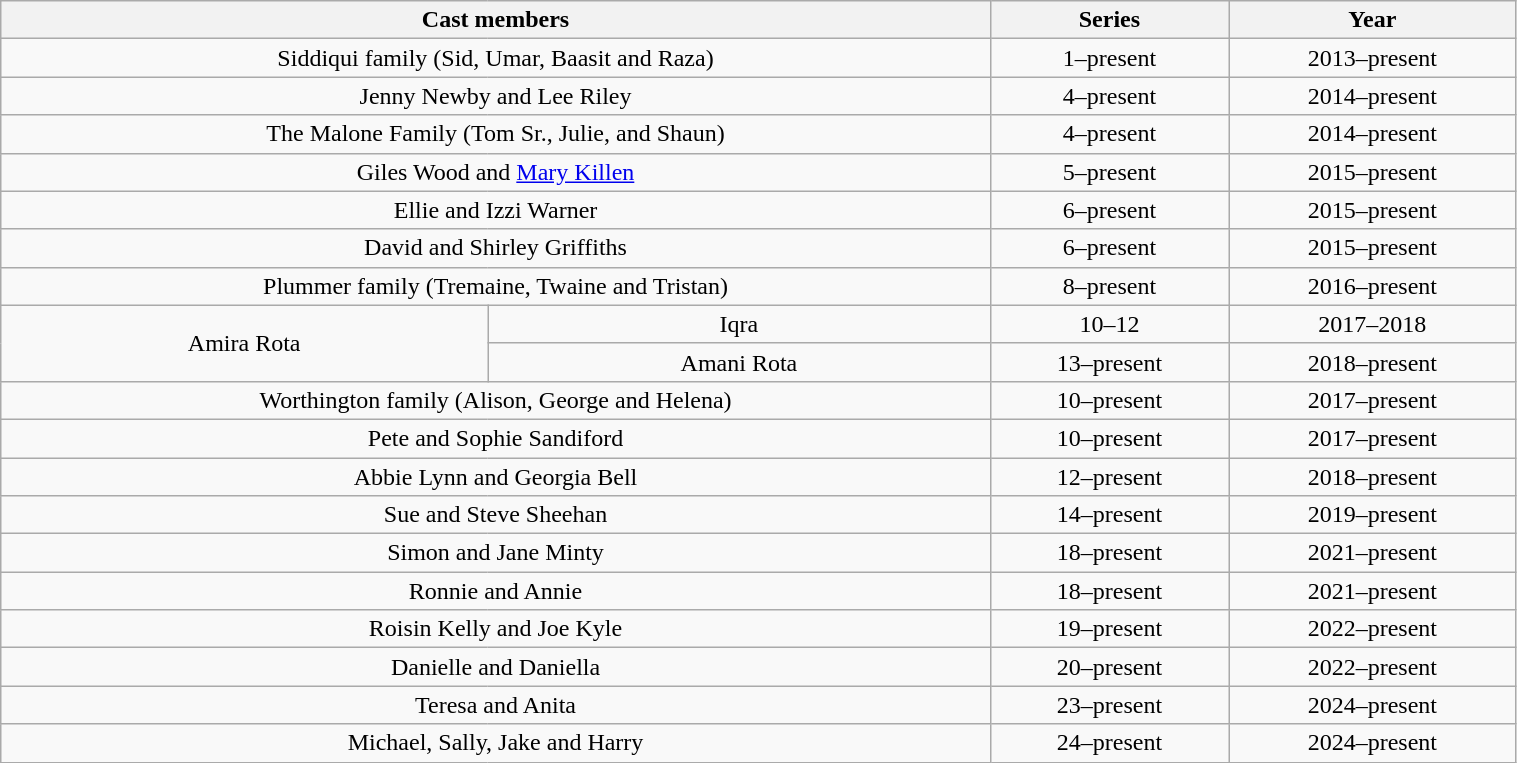<table class="wikitable sortable" style="text-align:center; width:80%;">
<tr>
<th colspan="2">Cast members</th>
<th>Series</th>
<th>Year</th>
</tr>
<tr>
<td colspan="2">Siddiqui family (Sid, Umar, Baasit and Raza)</td>
<td>1–present</td>
<td>2013–present</td>
</tr>
<tr>
<td colspan="2">Jenny Newby and Lee Riley</td>
<td>4–present</td>
<td>2014–present</td>
</tr>
<tr>
<td colspan="2">The Malone Family (Tom Sr., Julie, and Shaun)</td>
<td>4–present</td>
<td>2014–present</td>
</tr>
<tr>
<td colspan="2">Giles Wood and <a href='#'>Mary Killen</a></td>
<td>5–present</td>
<td>2015–present</td>
</tr>
<tr>
<td colspan="2">Ellie and Izzi Warner</td>
<td>6–present</td>
<td>2015–present</td>
</tr>
<tr>
<td colspan="2">David and Shirley Griffiths</td>
<td>6–present</td>
<td>2015–present</td>
</tr>
<tr>
<td colspan="2">Plummer family (Tremaine, Twaine and Tristan)</td>
<td>8–present</td>
<td>2016–present</td>
</tr>
<tr>
<td rowspan="2">Amira Rota</td>
<td>Iqra</td>
<td>10–12</td>
<td>2017–2018</td>
</tr>
<tr>
<td>Amani Rota</td>
<td>13–present</td>
<td>2018–present</td>
</tr>
<tr>
<td colspan="2">Worthington family (Alison, George and Helena)</td>
<td>10–present</td>
<td>2017–present</td>
</tr>
<tr>
<td colspan="2">Pete and Sophie Sandiford</td>
<td>10–present</td>
<td>2017–present</td>
</tr>
<tr>
<td colspan="2">Abbie Lynn and Georgia Bell</td>
<td>12–present</td>
<td>2018–present</td>
</tr>
<tr>
<td colspan="2">Sue and Steve Sheehan</td>
<td>14–present</td>
<td>2019–present</td>
</tr>
<tr>
<td colspan="2">Simon and Jane Minty</td>
<td>18–present</td>
<td>2021–present</td>
</tr>
<tr>
<td colspan="2">Ronnie and Annie</td>
<td>18–present</td>
<td>2021–present</td>
</tr>
<tr>
<td colspan="2">Roisin Kelly and Joe Kyle</td>
<td>19–present</td>
<td>2022–present</td>
</tr>
<tr>
<td colspan="2">Danielle and Daniella</td>
<td>20–present</td>
<td>2022–present</td>
</tr>
<tr>
<td colspan="2">Teresa and Anita</td>
<td>23–present</td>
<td>2024–present</td>
</tr>
<tr>
<td colspan="2">Michael, Sally, Jake and Harry</td>
<td>24–present</td>
<td>2024–present</td>
</tr>
</table>
